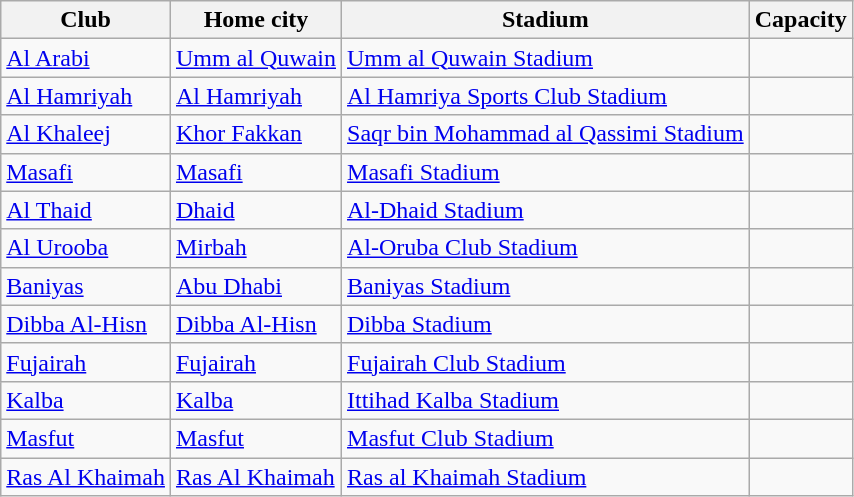<table class="wikitable sortable" style="text-align: left;">
<tr>
<th>Club</th>
<th>Home city</th>
<th>Stadium</th>
<th>Capacity</th>
</tr>
<tr>
<td><a href='#'>Al Arabi</a></td>
<td><a href='#'>Umm al Quwain</a></td>
<td><a href='#'>Umm al Quwain Stadium</a></td>
<td style="text-align:center;"></td>
</tr>
<tr>
<td><a href='#'>Al Hamriyah</a></td>
<td><a href='#'>Al Hamriyah</a></td>
<td><a href='#'>Al Hamriya Sports Club Stadium</a></td>
<td style="text-align:center;"></td>
</tr>
<tr>
<td><a href='#'>Al Khaleej</a></td>
<td><a href='#'>Khor Fakkan</a></td>
<td><a href='#'>Saqr bin Mohammad al Qassimi Stadium</a></td>
<td style="text-align:center;"></td>
</tr>
<tr>
<td><a href='#'>Masafi</a></td>
<td><a href='#'>Masafi</a></td>
<td><a href='#'>Masafi Stadium</a></td>
<td style="text-align:center;"></td>
</tr>
<tr>
<td><a href='#'>Al Thaid</a></td>
<td><a href='#'>Dhaid</a></td>
<td><a href='#'>Al-Dhaid Stadium</a></td>
<td style="text-align:center;"></td>
</tr>
<tr>
<td><a href='#'>Al Urooba</a></td>
<td><a href='#'>Mirbah</a></td>
<td><a href='#'>Al-Oruba Club Stadium</a></td>
<td style="text-align:center;"></td>
</tr>
<tr>
<td><a href='#'>Baniyas</a></td>
<td><a href='#'>Abu Dhabi</a></td>
<td><a href='#'>Baniyas Stadium</a></td>
<td style="text-align:center;"></td>
</tr>
<tr>
<td><a href='#'>Dibba Al-Hisn</a></td>
<td><a href='#'>Dibba Al-Hisn</a></td>
<td><a href='#'>Dibba Stadium</a></td>
<td style="text-align:center;"></td>
</tr>
<tr>
<td><a href='#'>Fujairah</a></td>
<td><a href='#'>Fujairah</a></td>
<td><a href='#'>Fujairah Club Stadium</a></td>
<td style="text-align:center;"></td>
</tr>
<tr>
<td><a href='#'>Kalba</a></td>
<td><a href='#'>Kalba</a></td>
<td><a href='#'>Ittihad Kalba Stadium</a></td>
<td style="text-align:center;"></td>
</tr>
<tr>
<td><a href='#'>Masfut</a></td>
<td><a href='#'>Masfut</a></td>
<td><a href='#'>Masfut Club Stadium</a></td>
<td style="text-align:center;"></td>
</tr>
<tr>
<td><a href='#'>Ras Al Khaimah</a></td>
<td><a href='#'>Ras Al Khaimah</a></td>
<td><a href='#'>Ras al Khaimah Stadium</a></td>
<td style="text-align:center;"></td>
</tr>
</table>
